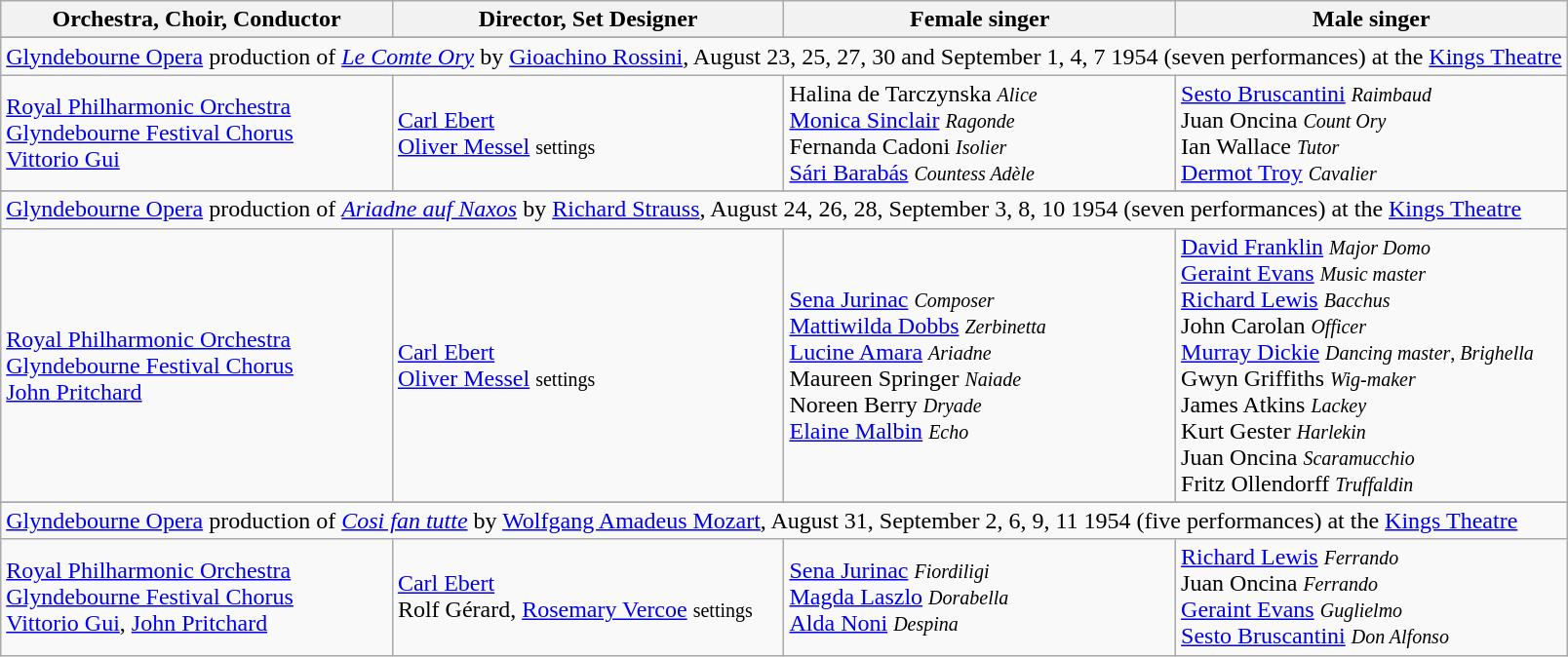<table class="wikitable toptextcells">
<tr class="hintergrundfarbe5">
<th style="width:25%;">Orchestra, Choir, Conductor</th>
<th style="width:25%;">Director, Set Designer</th>
<th style="width:25%;">Female singer</th>
<th style="width:25%;">Male singer</th>
</tr>
<tr>
</tr>
<tr class="hintergrundfarbe8">
<td colspan="9"><a href='#'>Glyndebourne Opera</a> production of <em><a href='#'>Le Comte Ory</a></em> by <a href='#'>Gioachino Rossini</a>, August 23, 25, 27, 30 and September 1, 4, 7 1954 (seven performances) at the <a href='#'>Kings Theatre</a></td>
</tr>
<tr>
<td><a href='#'>Royal Philharmonic Orchestra</a><br><a href='#'>Glyndebourne Festival Chorus</a><br><a href='#'>Vittorio Gui</a></td>
<td><a href='#'>Carl Ebert</a><br><a href='#'>Oliver Messel</a> <small>settings</small></td>
<td>Halina de Tarczynska <small><em>Alice</em></small><br><a href='#'>Monica Sinclair</a> <small><em>Ragonde</em></small><br>Fernanda Cadoni <small><em>Isolier</em></small><br><a href='#'>Sári Barabás</a> <small><em>Countess Adèle</em></small></td>
<td><a href='#'>Sesto Bruscantini</a> <small><em>Raimbaud</em></small><br>Juan Oncina <small><em>Count Ory</em></small><br>Ian Wallace <small><em>Tutor</em></small><br><a href='#'>Dermot Troy</a> <small><em>Cavalier</em></small></td>
</tr>
<tr>
</tr>
<tr class="hintergrundfarbe8">
<td colspan="9"><a href='#'>Glyndebourne Opera</a> production of <em><a href='#'>Ariadne auf Naxos</a></em> by <a href='#'>Richard Strauss</a>, August 24, 26, 28, September 3, 8, 10 1954 (seven performances) at the <a href='#'>Kings Theatre</a></td>
</tr>
<tr>
<td><a href='#'>Royal Philharmonic Orchestra</a><br><a href='#'>Glyndebourne Festival Chorus</a><br><a href='#'>John Pritchard</a></td>
<td><a href='#'>Carl Ebert</a><br><a href='#'>Oliver Messel</a> <small>settings</small></td>
<td><a href='#'>Sena Jurinac</a> <small><em>Composer</em></small><br><a href='#'>Mattiwilda Dobbs</a> <small><em>Zerbinetta</em></small><br><a href='#'>Lucine Amara</a> <small><em>Ariadne</em></small><br>Maureen Springer <small><em>Naiade</em></small><br>Noreen Berry <small><em>Dryade</em></small><br><a href='#'>Elaine Malbin</a> <small><em>Echo</em></small></td>
<td><a href='#'>David Franklin</a> <small><em>Major Domo</em></small><br><a href='#'>Geraint Evans</a> <small><em>Music master</em></small><br><a href='#'>Richard Lewis</a> <small><em>Bacchus</em></small><br>John Carolan <small><em>Officer</em></small><br><a href='#'>Murray Dickie</a> <small><em>Dancing master</em>, <em>Brighella</em></small><br>Gwyn Griffiths <small><em>Wig-maker</em></small><br>James Atkins <small><em>Lackey</em></small><br>Kurt Gester <small><em>Harlekin</em></small><br>Juan Oncina <small><em>Scaramucchio</em></small><br>Fritz Ollendorff <small><em>Truffaldin</em></small></td>
</tr>
<tr>
</tr>
<tr class="hintergrundfarbe8">
<td colspan="9"><a href='#'>Glyndebourne Opera</a> production of <em><a href='#'>Cosi fan tutte</a></em> by <a href='#'>Wolfgang Amadeus Mozart</a>, August 31, September 2, 6, 9, 11 1954 (five performances) at the <a href='#'>Kings Theatre</a></td>
</tr>
<tr>
<td><a href='#'>Royal Philharmonic Orchestra</a><br><a href='#'>Glyndebourne Festival Chorus</a><br><a href='#'>Vittorio Gui</a>, <a href='#'>John Pritchard</a></td>
<td><a href='#'>Carl Ebert</a><br>Rolf Gérard, <a href='#'>Rosemary Vercoe</a> <small>settings</small></td>
<td><a href='#'>Sena Jurinac</a> <small><em>Fiordiligi</em></small><br><a href='#'>Magda Laszlo</a> <small><em>Dorabella</em></small><br><a href='#'>Alda Noni</a> <small><em>Despina</em></small></td>
<td><a href='#'>Richard Lewis</a> <small><em>Ferrando</em></small><br>Juan Oncina <small><em>Ferrando</em></small><br><a href='#'>Geraint Evans</a> <small><em>Guglielmo</em></small><br><a href='#'>Sesto Bruscantini</a> <small><em>Don Alfonso</em></small></td>
</tr>
</table>
